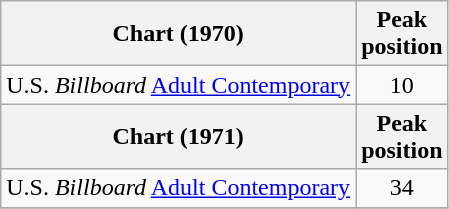<table class="wikitable">
<tr>
<th>Chart (1970)</th>
<th>Peak<br>position</th>
</tr>
<tr>
<td>U.S. <em>Billboard</em> <a href='#'>Adult Contemporary</a></td>
<td style="text-align:center;">10</td>
</tr>
<tr>
<th>Chart (1971)</th>
<th>Peak<br>position</th>
</tr>
<tr>
<td>U.S. <em>Billboard</em> <a href='#'>Adult Contemporary</a></td>
<td style="text-align:center;">34</td>
</tr>
<tr>
</tr>
</table>
